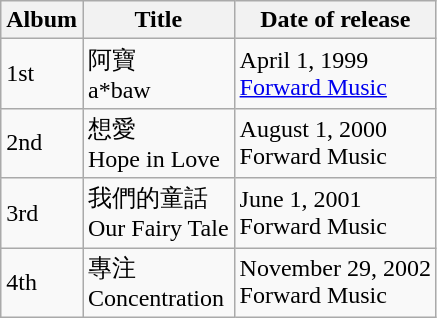<table class="wikitable">
<tr>
<th>Album</th>
<th>Title</th>
<th>Date of release</th>
</tr>
<tr>
<td>1st</td>
<td>阿寶<br>a*baw</td>
<td>April 1, 1999<br><a href='#'>Forward Music</a></td>
</tr>
<tr>
<td>2nd</td>
<td>想愛<br>Hope in Love</td>
<td>August 1, 2000<br>Forward Music</td>
</tr>
<tr>
<td>3rd</td>
<td>我們的童話<br>Our Fairy Tale</td>
<td>June 1, 2001<br>Forward Music</td>
</tr>
<tr>
<td>4th</td>
<td>專注<br>Concentration</td>
<td>November 29, 2002<br>Forward Music</td>
</tr>
</table>
